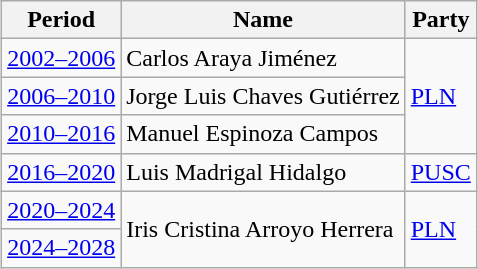<table class="wikitable" style="margin:auto">
<tr>
<th>Period</th>
<th>Name</th>
<th>Party</th>
</tr>
<tr>
<td><a href='#'>2002–2006</a></td>
<td>Carlos Araya Jiménez</td>
<td rowspan="3"> <a href='#'>PLN</a></td>
</tr>
<tr>
<td><a href='#'>2006–2010</a></td>
<td>Jorge Luis Chaves Gutiérrez</td>
</tr>
<tr>
<td><a href='#'>2010–2016</a></td>
<td>Manuel Espinoza Campos</td>
</tr>
<tr>
<td><a href='#'>2016–2020</a></td>
<td>Luis Madrigal Hidalgo</td>
<td> <a href='#'>PUSC</a></td>
</tr>
<tr>
<td><a href='#'>2020–2024</a></td>
<td rowspan="2">Iris Cristina Arroyo Herrera</td>
<td rowspan="2"> <a href='#'>PLN</a></td>
</tr>
<tr>
<td><a href='#'>2024–2028</a></td>
</tr>
</table>
